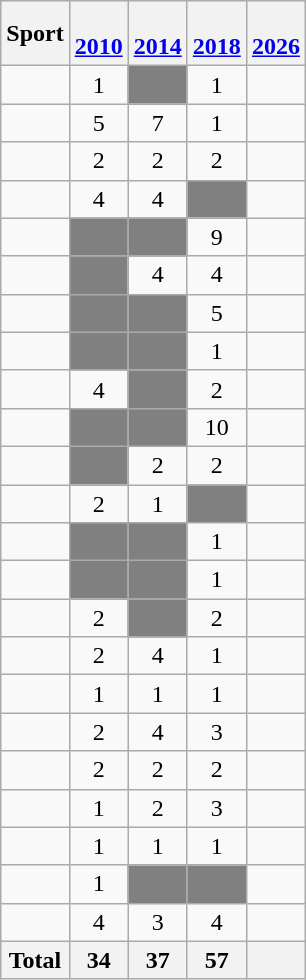<table class="wikitable">
<tr>
<th>Sport</th>
<th><br><a href='#'>2010</a></th>
<th><br><a href='#'>2014</a></th>
<th><br><a href='#'>2018</a></th>
<th><br><a href='#'>2026</a></th>
</tr>
<tr>
<td></td>
<td align=center>1</td>
<td bgcolor=grey></td>
<td align=center>1</td>
<td align=center></td>
</tr>
<tr>
<td></td>
<td align=center>5</td>
<td align=center>7</td>
<td align=center>1</td>
<td align=center></td>
</tr>
<tr>
<td></td>
<td align=center>2</td>
<td align=center>2</td>
<td align=center>2</td>
<td align=center></td>
</tr>
<tr>
<td></td>
<td align=center>4</td>
<td align=center>4</td>
<td bgcolor=grey></td>
<td align=center></td>
</tr>
<tr>
<td></td>
<td bgcolor=grey></td>
<td bgcolor=grey></td>
<td align=center>9</td>
<td align=center></td>
</tr>
<tr>
<td></td>
<td bgcolor=grey></td>
<td align=center>4</td>
<td align=center>4</td>
<td align=center></td>
</tr>
<tr>
<td></td>
<td bgcolor=grey></td>
<td bgcolor=grey></td>
<td align=center>5</td>
<td align=center></td>
</tr>
<tr>
<td></td>
<td bgcolor=grey></td>
<td bgcolor=grey></td>
<td align=center>1</td>
<td align=center></td>
</tr>
<tr>
<td></td>
<td align=center>4</td>
<td bgcolor=grey></td>
<td align=center>2</td>
<td align=center></td>
</tr>
<tr>
<td></td>
<td bgcolor=grey></td>
<td bgcolor=grey></td>
<td align=center>10</td>
<td align=center></td>
</tr>
<tr>
<td></td>
<td bgcolor=grey></td>
<td align=center>2</td>
<td align=center>2</td>
<td align=center></td>
</tr>
<tr>
<td></td>
<td align=center>2</td>
<td align=center>1</td>
<td bgcolor=grey></td>
<td align=center></td>
</tr>
<tr>
<td></td>
<td bgcolor=grey></td>
<td bgcolor=grey></td>
<td align=center>1</td>
<td align=center></td>
</tr>
<tr>
<td></td>
<td bgcolor=grey></td>
<td bgcolor=grey></td>
<td align=center>1</td>
<td align=center></td>
</tr>
<tr>
<td></td>
<td align=center>2</td>
<td bgcolor=grey></td>
<td align=center>2</td>
<td align=center></td>
</tr>
<tr>
<td></td>
<td align=center>2</td>
<td align=center>4</td>
<td align=center>1</td>
<td align=center></td>
</tr>
<tr>
<td></td>
<td align=center>1</td>
<td align=center>1</td>
<td align=center>1</td>
<td align=center></td>
</tr>
<tr>
<td></td>
<td align=center>2</td>
<td align=center>4</td>
<td align=center>3</td>
<td align=center></td>
</tr>
<tr>
<td></td>
<td align=center>2</td>
<td align=center>2</td>
<td align=center>2</td>
<td align=center></td>
</tr>
<tr>
<td></td>
<td align=center>1</td>
<td align=center>2</td>
<td align=center>3</td>
<td align=center></td>
</tr>
<tr>
<td></td>
<td align=center>1</td>
<td align=center>1</td>
<td align=center>1</td>
<td align=center></td>
</tr>
<tr>
<td></td>
<td align=center>1</td>
<td bgcolor=grey></td>
<td bgcolor=grey></td>
<td align=center></td>
</tr>
<tr>
<td></td>
<td align=center>4</td>
<td align=center>3</td>
<td align=center>4</td>
<td align=center></td>
</tr>
<tr>
<th>Total</th>
<th align=center>34</th>
<th align=center>37</th>
<th align=center>57</th>
<th align=center></th>
</tr>
</table>
